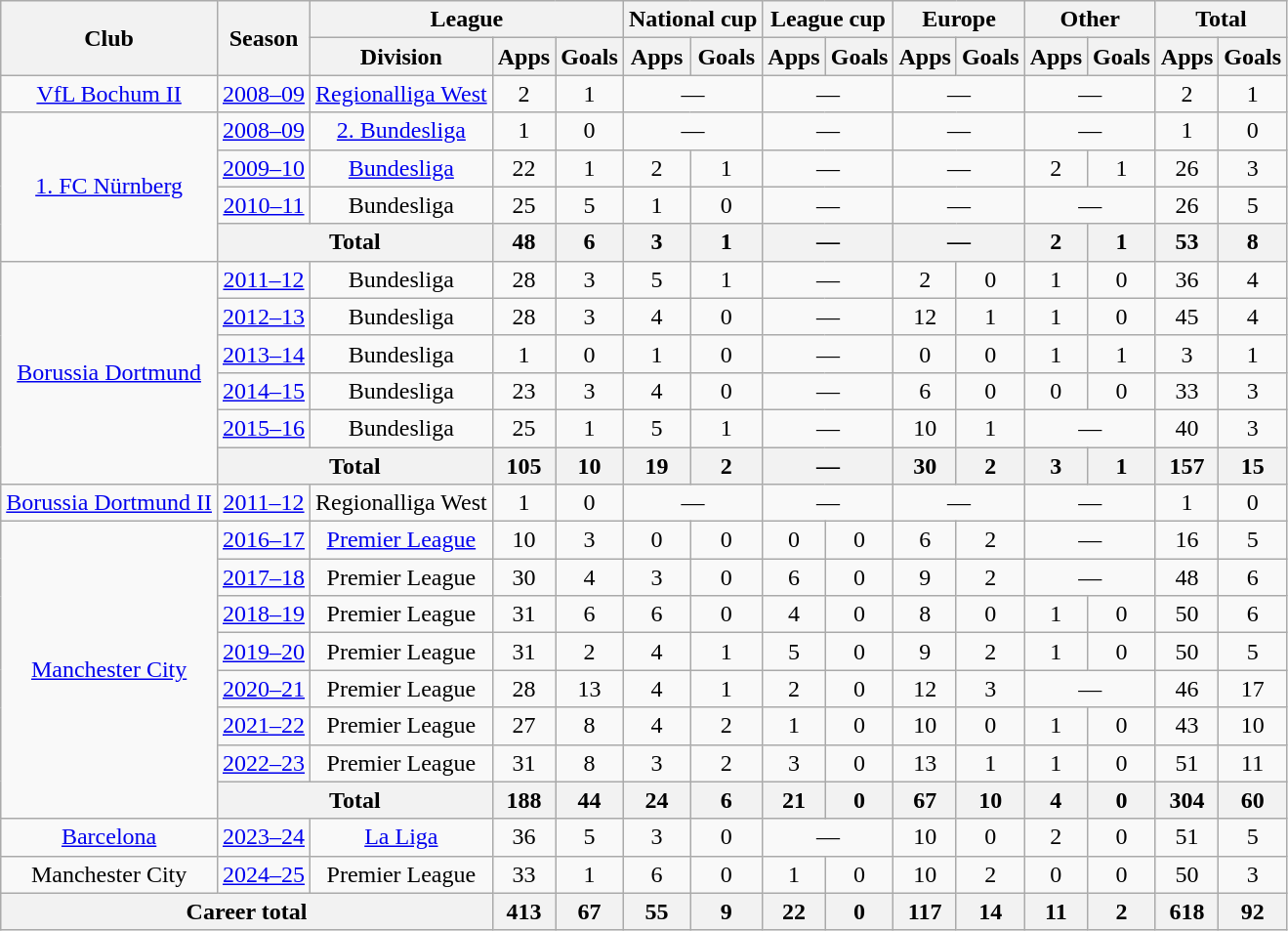<table class="wikitable" style="text-align: center;">
<tr>
<th rowspan="2">Club</th>
<th rowspan="2">Season</th>
<th colspan="3">League</th>
<th colspan="2">National cup</th>
<th colspan="2">League cup</th>
<th colspan="2">Europe</th>
<th colspan="2">Other</th>
<th colspan="2">Total</th>
</tr>
<tr>
<th>Division</th>
<th>Apps</th>
<th>Goals</th>
<th>Apps</th>
<th>Goals</th>
<th>Apps</th>
<th>Goals</th>
<th>Apps</th>
<th>Goals</th>
<th>Apps</th>
<th>Goals</th>
<th>Apps</th>
<th>Goals</th>
</tr>
<tr>
<td><a href='#'>VfL Bochum II</a></td>
<td><a href='#'>2008–09</a></td>
<td><a href='#'>Regionalliga West</a></td>
<td>2</td>
<td>1</td>
<td colspan="2">—</td>
<td colspan="2">—</td>
<td colspan="2">—</td>
<td colspan="2">—</td>
<td>2</td>
<td>1</td>
</tr>
<tr>
<td rowspan="4"><a href='#'>1. FC Nürnberg</a></td>
<td><a href='#'>2008–09</a></td>
<td><a href='#'>2. Bundesliga</a></td>
<td>1</td>
<td>0</td>
<td colspan="2">—</td>
<td colspan="2">—</td>
<td colspan="2">—</td>
<td colspan="2">—</td>
<td>1</td>
<td>0</td>
</tr>
<tr>
<td><a href='#'>2009–10</a></td>
<td><a href='#'>Bundesliga</a></td>
<td>22</td>
<td>1</td>
<td>2</td>
<td>1</td>
<td colspan="2">—</td>
<td colspan="2">—</td>
<td>2</td>
<td>1</td>
<td>26</td>
<td>3</td>
</tr>
<tr>
<td><a href='#'>2010–11</a></td>
<td>Bundesliga</td>
<td>25</td>
<td>5</td>
<td>1</td>
<td>0</td>
<td colspan="2">—</td>
<td colspan="2">—</td>
<td colspan="2">—</td>
<td>26</td>
<td>5</td>
</tr>
<tr>
<th colspan="2">Total</th>
<th>48</th>
<th>6</th>
<th>3</th>
<th>1</th>
<th colspan="2">—</th>
<th colspan="2">—</th>
<th>2</th>
<th>1</th>
<th>53</th>
<th>8</th>
</tr>
<tr>
<td rowspan="6"><a href='#'>Borussia Dortmund</a></td>
<td><a href='#'>2011–12</a></td>
<td>Bundesliga</td>
<td>28</td>
<td>3</td>
<td>5</td>
<td>1</td>
<td colspan="2">—</td>
<td>2</td>
<td>0</td>
<td>1</td>
<td>0</td>
<td>36</td>
<td>4</td>
</tr>
<tr>
<td><a href='#'>2012–13</a></td>
<td>Bundesliga</td>
<td>28</td>
<td>3</td>
<td>4</td>
<td>0</td>
<td colspan="2">—</td>
<td>12</td>
<td>1</td>
<td>1</td>
<td>0</td>
<td>45</td>
<td>4</td>
</tr>
<tr>
<td><a href='#'>2013–14</a></td>
<td>Bundesliga</td>
<td>1</td>
<td>0</td>
<td>1</td>
<td>0</td>
<td colspan="2">—</td>
<td>0</td>
<td>0</td>
<td>1</td>
<td>1</td>
<td>3</td>
<td>1</td>
</tr>
<tr>
<td><a href='#'>2014–15</a></td>
<td>Bundesliga</td>
<td>23</td>
<td>3</td>
<td>4</td>
<td>0</td>
<td colspan="2">—</td>
<td>6</td>
<td>0</td>
<td>0</td>
<td>0</td>
<td>33</td>
<td>3</td>
</tr>
<tr>
<td><a href='#'>2015–16</a></td>
<td>Bundesliga</td>
<td>25</td>
<td>1</td>
<td>5</td>
<td>1</td>
<td colspan="2">—</td>
<td>10</td>
<td>1</td>
<td colspan="2">—</td>
<td>40</td>
<td>3</td>
</tr>
<tr>
<th colspan="2">Total</th>
<th>105</th>
<th>10</th>
<th>19</th>
<th>2</th>
<th colspan="2">—</th>
<th>30</th>
<th>2</th>
<th>3</th>
<th>1</th>
<th>157</th>
<th>15</th>
</tr>
<tr>
<td><a href='#'>Borussia Dortmund II</a></td>
<td><a href='#'>2011–12</a></td>
<td>Regionalliga West</td>
<td>1</td>
<td>0</td>
<td colspan="2">—</td>
<td colspan="2">—</td>
<td colspan="2">—</td>
<td colspan="2">—</td>
<td>1</td>
<td>0</td>
</tr>
<tr>
<td rowspan="8"><a href='#'>Manchester City</a></td>
<td><a href='#'>2016–17</a></td>
<td><a href='#'>Premier League</a></td>
<td>10</td>
<td>3</td>
<td>0</td>
<td>0</td>
<td>0</td>
<td>0</td>
<td>6</td>
<td>2</td>
<td colspan="2">—</td>
<td>16</td>
<td>5</td>
</tr>
<tr>
<td><a href='#'>2017–18</a></td>
<td>Premier League</td>
<td>30</td>
<td>4</td>
<td>3</td>
<td>0</td>
<td>6</td>
<td>0</td>
<td>9</td>
<td>2</td>
<td colspan="2">—</td>
<td>48</td>
<td>6</td>
</tr>
<tr>
<td><a href='#'>2018–19</a></td>
<td>Premier League</td>
<td>31</td>
<td>6</td>
<td>6</td>
<td>0</td>
<td>4</td>
<td>0</td>
<td>8</td>
<td>0</td>
<td>1</td>
<td>0</td>
<td>50</td>
<td>6</td>
</tr>
<tr>
<td><a href='#'>2019–20</a></td>
<td>Premier League</td>
<td>31</td>
<td>2</td>
<td>4</td>
<td>1</td>
<td>5</td>
<td>0</td>
<td>9</td>
<td>2</td>
<td>1</td>
<td>0</td>
<td>50</td>
<td>5</td>
</tr>
<tr>
<td><a href='#'>2020–21</a></td>
<td>Premier League</td>
<td>28</td>
<td>13</td>
<td>4</td>
<td>1</td>
<td>2</td>
<td>0</td>
<td>12</td>
<td>3</td>
<td colspan="2">—</td>
<td>46</td>
<td>17</td>
</tr>
<tr>
<td><a href='#'>2021–22</a></td>
<td>Premier League</td>
<td>27</td>
<td>8</td>
<td>4</td>
<td>2</td>
<td>1</td>
<td>0</td>
<td>10</td>
<td>0</td>
<td>1</td>
<td>0</td>
<td>43</td>
<td>10</td>
</tr>
<tr>
<td><a href='#'>2022–23</a></td>
<td>Premier League</td>
<td>31</td>
<td>8</td>
<td>3</td>
<td>2</td>
<td>3</td>
<td>0</td>
<td>13</td>
<td>1</td>
<td>1</td>
<td>0</td>
<td>51</td>
<td>11</td>
</tr>
<tr>
<th colspan="2">Total</th>
<th>188</th>
<th>44</th>
<th>24</th>
<th>6</th>
<th>21</th>
<th>0</th>
<th>67</th>
<th>10</th>
<th>4</th>
<th>0</th>
<th>304</th>
<th>60</th>
</tr>
<tr>
<td><a href='#'>Barcelona</a></td>
<td><a href='#'>2023–24</a></td>
<td><a href='#'>La Liga</a></td>
<td>36</td>
<td>5</td>
<td>3</td>
<td>0</td>
<td colspan="2">—</td>
<td>10</td>
<td>0</td>
<td>2</td>
<td>0</td>
<td>51</td>
<td>5</td>
</tr>
<tr>
<td>Manchester City</td>
<td><a href='#'>2024–25</a></td>
<td>Premier League</td>
<td>33</td>
<td>1</td>
<td>6</td>
<td>0</td>
<td>1</td>
<td>0</td>
<td>10</td>
<td>2</td>
<td>0</td>
<td>0</td>
<td>50</td>
<td>3</td>
</tr>
<tr>
<th colspan="3">Career total</th>
<th>413</th>
<th>67</th>
<th>55</th>
<th>9</th>
<th>22</th>
<th>0</th>
<th>117</th>
<th>14</th>
<th>11</th>
<th>2</th>
<th>618</th>
<th>92</th>
</tr>
</table>
